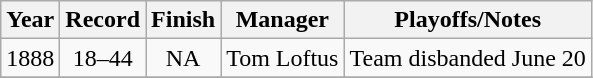<table class="wikitable" style="text-align:center">
<tr>
<th>Year</th>
<th>Record</th>
<th>Finish</th>
<th>Manager</th>
<th>Playoffs/Notes</th>
</tr>
<tr>
<td>1888</td>
<td>18–44</td>
<td>NA</td>
<td>Tom Loftus</td>
<td>Team disbanded June 20</td>
</tr>
<tr>
</tr>
</table>
